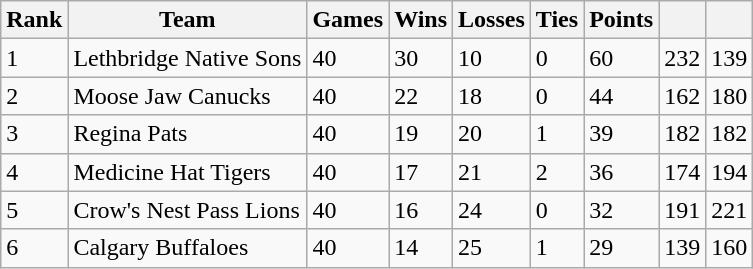<table class="wikitable">
<tr>
<th>Rank</th>
<th>Team</th>
<th>Games</th>
<th>Wins</th>
<th>Losses</th>
<th>Ties</th>
<th>Points</th>
<th></th>
<th></th>
</tr>
<tr>
<td>1</td>
<td>Lethbridge Native Sons</td>
<td>40</td>
<td>30</td>
<td>10</td>
<td>0</td>
<td>60</td>
<td>232</td>
<td>139</td>
</tr>
<tr>
<td>2</td>
<td>Moose Jaw Canucks</td>
<td>40</td>
<td>22</td>
<td>18</td>
<td>0</td>
<td>44</td>
<td>162</td>
<td>180</td>
</tr>
<tr>
<td>3</td>
<td>Regina Pats</td>
<td>40</td>
<td>19</td>
<td>20</td>
<td>1</td>
<td>39</td>
<td>182</td>
<td>182</td>
</tr>
<tr>
<td>4</td>
<td>Medicine Hat Tigers</td>
<td>40</td>
<td>17</td>
<td>21</td>
<td>2</td>
<td>36</td>
<td>174</td>
<td>194</td>
</tr>
<tr>
<td>5</td>
<td>Crow's Nest Pass Lions</td>
<td>40</td>
<td>16</td>
<td>24</td>
<td>0</td>
<td>32</td>
<td>191</td>
<td>221</td>
</tr>
<tr>
<td>6</td>
<td>Calgary Buffaloes</td>
<td>40</td>
<td>14</td>
<td>25</td>
<td>1</td>
<td>29</td>
<td>139</td>
<td>160</td>
</tr>
</table>
